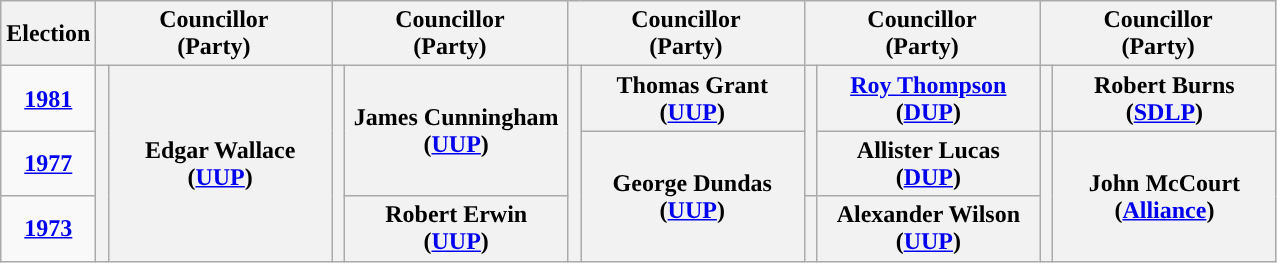<table class="wikitable" style="text-align:center">
<tr>
<th scope="col" width="50">Election</th>
<th scope="col" width="150" colspan = "2">Councillor<br> (Party)</th>
<th scope="col" width="150" colspan = "2">Councillor<br> (Party)</th>
<th scope="col" width="150" colspan = "2">Councillor<br> (Party)</th>
<th scope="col" width="150" colspan = "2">Councillor<br> (Party)</th>
<th scope="col" width="150" colspan = "2">Councillor<br> (Party)</th>
</tr>
<tr>
<td><strong><a href='#'>1981</a></strong></td>
<th rowspan="3" width="1" style="background-color: "></th>
<th rowspan = "3">Edgar Wallace <br> (<a href='#'>UUP</a>)</th>
<th rowspan="3" width="1" style="background-color: "></th>
<th rowspan = "2">James Cunningham <br> (<a href='#'>UUP</a>)</th>
<th rowspan="3" width="1" style="background-color: "></th>
<th rowspan = "1">Thomas Grant <br> (<a href='#'>UUP</a>)</th>
<th rowspan="2" width="1" style="background-color: "></th>
<th rowspan = "1"><a href='#'>Roy Thompson</a> <br> (<a href='#'>DUP</a>)</th>
<th rowspan="1" width="1" style="background-color: "></th>
<th rowspan = "1">Robert Burns <br> (<a href='#'>SDLP</a>)</th>
</tr>
<tr>
<td><strong><a href='#'>1977</a></strong></td>
<th rowspan = "2">George Dundas <br> (<a href='#'>UUP</a>)</th>
<th rowspan = "1">Allister Lucas <br> (<a href='#'>DUP</a>)</th>
<th rowspan="2" width="1" style="background-color: "></th>
<th rowspan = "2">John McCourt <br> (<a href='#'>Alliance</a>)</th>
</tr>
<tr>
<td><strong><a href='#'>1973</a></strong></td>
<th rowspan = "1">Robert Erwin <br> (<a href='#'>UUP</a>)</th>
<th rowspan="1" width="1" style="background-color: "></th>
<th rowspan = "1">Alexander Wilson <br> (<a href='#'>UUP</a>)</th>
</tr>
</table>
